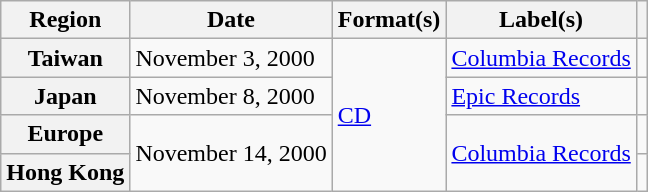<table class="wikitable sortable plainrowheaders">
<tr>
<th scope="col">Region</th>
<th scope="col">Date</th>
<th scope="col">Format(s)</th>
<th scope="col">Label(s)</th>
<th scope="col"></th>
</tr>
<tr>
<th scope="row">Taiwan</th>
<td>November 3, 2000</td>
<td rowspan="4"><a href='#'>CD</a></td>
<td><a href='#'>Columbia Records</a></td>
<td align="center"></td>
</tr>
<tr>
<th scope="row">Japan</th>
<td>November 8, 2000</td>
<td><a href='#'>Epic Records</a></td>
<td align="center"></td>
</tr>
<tr>
<th scope="row">Europe</th>
<td rowspan="2">November 14, 2000</td>
<td rowspan="2"><a href='#'>Columbia Records</a></td>
<td align="center"></td>
</tr>
<tr>
<th scope="row">Hong Kong</th>
<td align="center"></td>
</tr>
</table>
